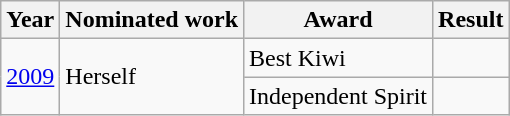<table class="wikitable">
<tr>
<th>Year</th>
<th>Nominated work</th>
<th>Award</th>
<th>Result</th>
</tr>
<tr>
<td rowspan="2"><a href='#'>2009</a></td>
<td rowspan="2">Herself</td>
<td>Best Kiwi</td>
<td></td>
</tr>
<tr>
<td>Independent Spirit</td>
<td></td>
</tr>
</table>
